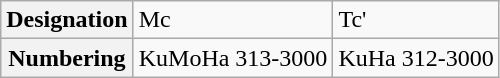<table class="wikitable">
<tr>
<th>Designation</th>
<td>Mc</td>
<td>Tc'</td>
</tr>
<tr>
<th>Numbering</th>
<td>KuMoHa 313-3000</td>
<td>KuHa 312-3000</td>
</tr>
</table>
